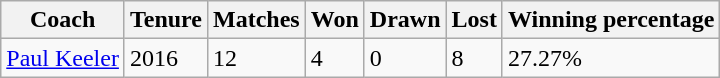<table class="wikitable">
<tr>
<th>Coach</th>
<th>Tenure</th>
<th>Matches</th>
<th>Won</th>
<th>Drawn</th>
<th>Lost</th>
<th>Winning percentage</th>
</tr>
<tr>
<td><a href='#'>Paul Keeler</a></td>
<td>2016</td>
<td>12</td>
<td>4</td>
<td>0</td>
<td>8</td>
<td>27.27%</td>
</tr>
</table>
